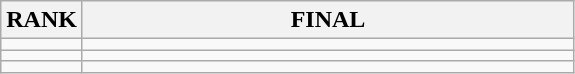<table class="wikitable">
<tr>
<th>RANK</th>
<th style="width: 20em">FINAL</th>
</tr>
<tr>
<td align="center"></td>
<td></td>
</tr>
<tr>
<td align="center"></td>
<td></td>
</tr>
<tr>
<td align="center"></td>
<td></td>
</tr>
</table>
